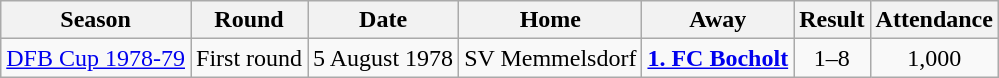<table class="wikitable">
<tr>
<th>Season</th>
<th>Round</th>
<th>Date</th>
<th>Home</th>
<th>Away</th>
<th>Result</th>
<th>Attendance</th>
</tr>
<tr align="center">
<td><a href='#'>DFB Cup 1978-79</a></td>
<td>First round</td>
<td>5 August 1978</td>
<td>SV Memmelsdorf</td>
<td><strong><a href='#'>1. FC Bocholt</a></strong></td>
<td>1–8</td>
<td>1,000</td>
</tr>
</table>
